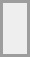<table align="center" border="0" cellpadding="4" cellspacing="4" style="border: 2px solid #9d9d9d;background-color:#eeeeee" valign="midlle">
<tr>
<td><br></td>
</tr>
</table>
